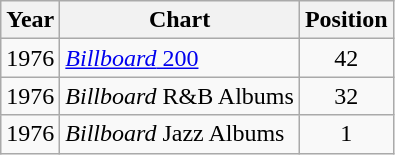<table class="wikitable">
<tr>
<th>Year</th>
<th>Chart</th>
<th>Position</th>
</tr>
<tr>
<td>1976</td>
<td><a href='#'><em>Billboard</em> 200</a></td>
<td align="center">42 </td>
</tr>
<tr>
<td>1976</td>
<td><em>Billboard</em> R&B Albums</td>
<td align="center">32 </td>
</tr>
<tr>
<td>1976</td>
<td><em>Billboard</em> Jazz Albums</td>
<td align="center">1 </td>
</tr>
</table>
